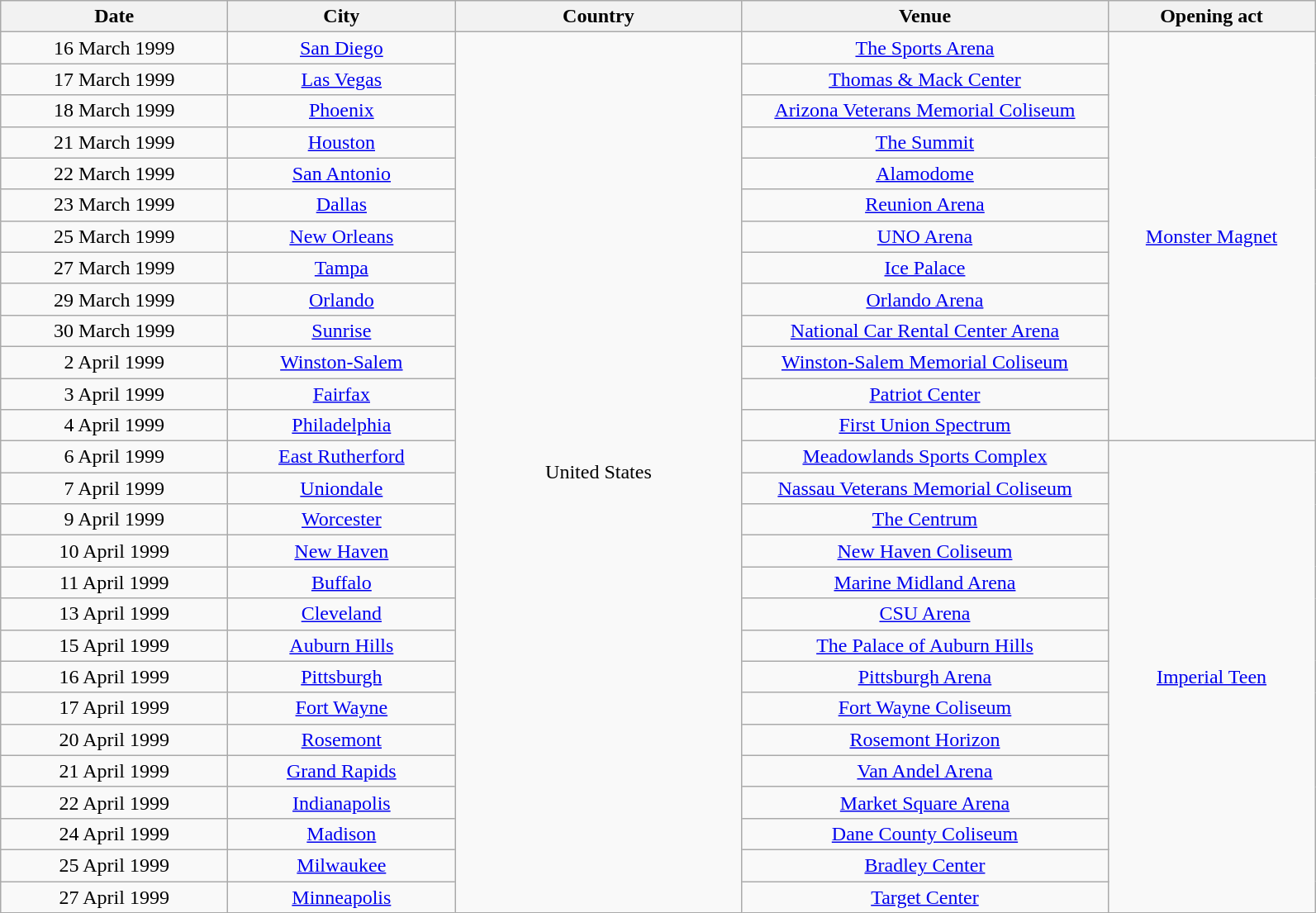<table class="wikitable" style="text-align:center;">
<tr>
<th scope="col" style="width:11em;">Date</th>
<th scope="col" style="width:11em;">City</th>
<th scope="col" style="width:14em;">Country</th>
<th scope="col" style="width:18em;">Venue</th>
<th scope="col" style="width:10em;">Opening act</th>
</tr>
<tr>
<td>16 March 1999</td>
<td><a href='#'>San Diego</a></td>
<td rowspan="28">United States</td>
<td><a href='#'>The Sports Arena</a></td>
<td rowspan="13"><a href='#'>Monster Magnet</a></td>
</tr>
<tr>
<td>17 March 1999</td>
<td><a href='#'>Las Vegas</a></td>
<td><a href='#'>Thomas & Mack Center</a></td>
</tr>
<tr>
<td>18 March 1999</td>
<td><a href='#'>Phoenix</a></td>
<td><a href='#'>Arizona Veterans Memorial Coliseum</a></td>
</tr>
<tr>
<td>21 March 1999</td>
<td><a href='#'>Houston</a></td>
<td><a href='#'>The Summit</a></td>
</tr>
<tr>
<td>22 March 1999</td>
<td><a href='#'>San Antonio</a></td>
<td><a href='#'>Alamodome</a></td>
</tr>
<tr>
<td>23 March 1999</td>
<td><a href='#'>Dallas</a></td>
<td><a href='#'>Reunion Arena</a></td>
</tr>
<tr>
<td>25 March 1999</td>
<td><a href='#'>New Orleans</a></td>
<td><a href='#'>UNO Arena</a></td>
</tr>
<tr>
<td>27 March 1999</td>
<td><a href='#'>Tampa</a></td>
<td><a href='#'>Ice Palace</a></td>
</tr>
<tr>
<td>29 March 1999</td>
<td><a href='#'>Orlando</a></td>
<td><a href='#'>Orlando Arena</a></td>
</tr>
<tr>
<td>30 March 1999</td>
<td><a href='#'>Sunrise</a></td>
<td><a href='#'>National Car Rental Center Arena</a></td>
</tr>
<tr>
<td>2 April 1999</td>
<td><a href='#'>Winston-Salem</a></td>
<td><a href='#'>Winston-Salem Memorial Coliseum</a></td>
</tr>
<tr>
<td>3 April 1999</td>
<td><a href='#'>Fairfax</a></td>
<td><a href='#'>Patriot Center</a></td>
</tr>
<tr>
<td>4 April 1999</td>
<td><a href='#'>Philadelphia</a></td>
<td><a href='#'>First Union Spectrum</a></td>
</tr>
<tr>
<td>6 April 1999</td>
<td><a href='#'>East Rutherford</a></td>
<td><a href='#'>Meadowlands Sports Complex</a></td>
<td rowspan="15"><a href='#'>Imperial Teen</a></td>
</tr>
<tr>
<td>7 April 1999</td>
<td><a href='#'>Uniondale</a></td>
<td><a href='#'>Nassau Veterans Memorial Coliseum</a></td>
</tr>
<tr>
<td>9 April 1999</td>
<td><a href='#'>Worcester</a></td>
<td><a href='#'>The Centrum</a></td>
</tr>
<tr>
<td>10 April 1999</td>
<td><a href='#'>New Haven</a></td>
<td><a href='#'>New Haven Coliseum</a></td>
</tr>
<tr>
<td>11 April 1999</td>
<td><a href='#'>Buffalo</a></td>
<td><a href='#'>Marine Midland Arena</a></td>
</tr>
<tr>
<td>13 April 1999</td>
<td><a href='#'>Cleveland</a></td>
<td><a href='#'>CSU Arena</a></td>
</tr>
<tr>
<td>15 April 1999</td>
<td><a href='#'>Auburn Hills</a></td>
<td><a href='#'>The Palace of Auburn Hills</a></td>
</tr>
<tr>
<td>16 April 1999</td>
<td><a href='#'>Pittsburgh</a></td>
<td><a href='#'>Pittsburgh Arena</a></td>
</tr>
<tr>
<td>17 April 1999</td>
<td><a href='#'>Fort Wayne</a></td>
<td><a href='#'>Fort Wayne Coliseum</a></td>
</tr>
<tr>
<td>20 April 1999</td>
<td><a href='#'>Rosemont</a></td>
<td><a href='#'>Rosemont Horizon</a></td>
</tr>
<tr>
<td>21 April 1999</td>
<td><a href='#'>Grand Rapids</a></td>
<td><a href='#'>Van Andel Arena</a></td>
</tr>
<tr>
<td>22 April 1999</td>
<td><a href='#'>Indianapolis</a></td>
<td><a href='#'>Market Square Arena</a></td>
</tr>
<tr>
<td>24 April 1999</td>
<td><a href='#'>Madison</a></td>
<td><a href='#'>Dane County Coliseum</a></td>
</tr>
<tr>
<td>25 April 1999</td>
<td><a href='#'>Milwaukee</a></td>
<td><a href='#'>Bradley Center</a></td>
</tr>
<tr>
<td>27 April 1999</td>
<td><a href='#'>Minneapolis</a></td>
<td><a href='#'>Target Center</a></td>
</tr>
</table>
